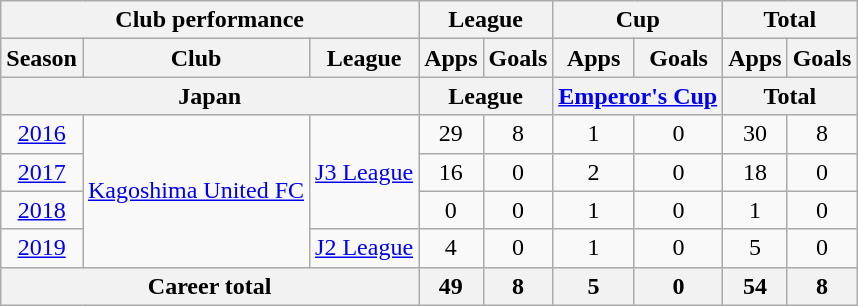<table class="wikitable" style="text-align:center">
<tr>
<th colspan=3>Club performance</th>
<th colspan=2>League</th>
<th colspan=2>Cup</th>
<th colspan=2>Total</th>
</tr>
<tr>
<th>Season</th>
<th>Club</th>
<th>League</th>
<th>Apps</th>
<th>Goals</th>
<th>Apps</th>
<th>Goals</th>
<th>Apps</th>
<th>Goals</th>
</tr>
<tr>
<th colspan=3>Japan</th>
<th colspan=2>League</th>
<th colspan=2><a href='#'>Emperor's Cup</a></th>
<th colspan=2>Total</th>
</tr>
<tr>
<td><a href='#'>2016</a></td>
<td rowspan="4"><a href='#'>Kagoshima United FC</a></td>
<td rowspan="3"><a href='#'>J3 League</a></td>
<td>29</td>
<td>8</td>
<td>1</td>
<td>0</td>
<td>30</td>
<td>8</td>
</tr>
<tr>
<td><a href='#'>2017</a></td>
<td>16</td>
<td>0</td>
<td>2</td>
<td>0</td>
<td>18</td>
<td>0</td>
</tr>
<tr>
<td><a href='#'>2018</a></td>
<td>0</td>
<td>0</td>
<td>1</td>
<td>0</td>
<td>1</td>
<td>0</td>
</tr>
<tr>
<td><a href='#'>2019</a></td>
<td><a href='#'>J2 League</a></td>
<td>4</td>
<td>0</td>
<td>1</td>
<td>0</td>
<td>5</td>
<td>0</td>
</tr>
<tr>
<th colspan=3>Career total</th>
<th>49</th>
<th>8</th>
<th>5</th>
<th>0</th>
<th>54</th>
<th>8</th>
</tr>
</table>
